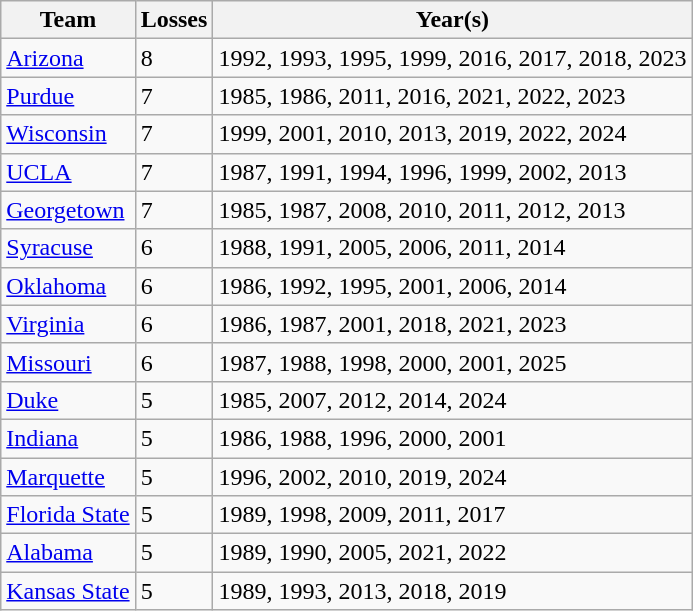<table class="wikitable">
<tr>
<th>Team</th>
<th>Losses</th>
<th>Year(s)</th>
</tr>
<tr>
<td><a href='#'>Arizona</a></td>
<td>8</td>
<td>1992, 1993, 1995, 1999, 2016, 2017, 2018, 2023</td>
</tr>
<tr>
<td><a href='#'>Purdue</a></td>
<td>7</td>
<td>1985, 1986, 2011, 2016, 2021, 2022, 2023</td>
</tr>
<tr>
<td><a href='#'>Wisconsin</a></td>
<td>7</td>
<td>1999, 2001, 2010, 2013, 2019, 2022, 2024</td>
</tr>
<tr>
<td><a href='#'>UCLA</a></td>
<td>7</td>
<td>1987, 1991, 1994, 1996, 1999, 2002, 2013</td>
</tr>
<tr>
<td><a href='#'>Georgetown</a></td>
<td>7</td>
<td>1985, 1987, 2008, 2010, 2011, 2012, 2013</td>
</tr>
<tr>
<td><a href='#'>Syracuse</a></td>
<td>6</td>
<td>1988, 1991, 2005, 2006, 2011, 2014</td>
</tr>
<tr>
<td><a href='#'>Oklahoma</a></td>
<td>6</td>
<td>1986, 1992, 1995, 2001, 2006, 2014</td>
</tr>
<tr>
<td><a href='#'>Virginia</a></td>
<td>6</td>
<td>1986, 1987, 2001, 2018, 2021, 2023</td>
</tr>
<tr>
<td><a href='#'>Missouri</a></td>
<td>6</td>
<td>1987, 1988, 1998, 2000, 2001, 2025</td>
</tr>
<tr>
<td><a href='#'>Duke</a></td>
<td>5</td>
<td>1985, 2007, 2012, 2014, 2024</td>
</tr>
<tr>
<td><a href='#'>Indiana</a></td>
<td>5</td>
<td>1986, 1988, 1996, 2000, 2001</td>
</tr>
<tr>
<td><a href='#'>Marquette</a></td>
<td>5</td>
<td>1996, 2002, 2010, 2019, 2024</td>
</tr>
<tr>
<td><a href='#'>Florida State</a></td>
<td>5</td>
<td>1989, 1998, 2009, 2011, 2017</td>
</tr>
<tr>
<td><a href='#'>Alabama</a></td>
<td>5</td>
<td>1989, 1990, 2005, 2021, 2022</td>
</tr>
<tr>
<td><a href='#'>Kansas State</a></td>
<td>5</td>
<td>1989, 1993, 2013, 2018, 2019</td>
</tr>
</table>
